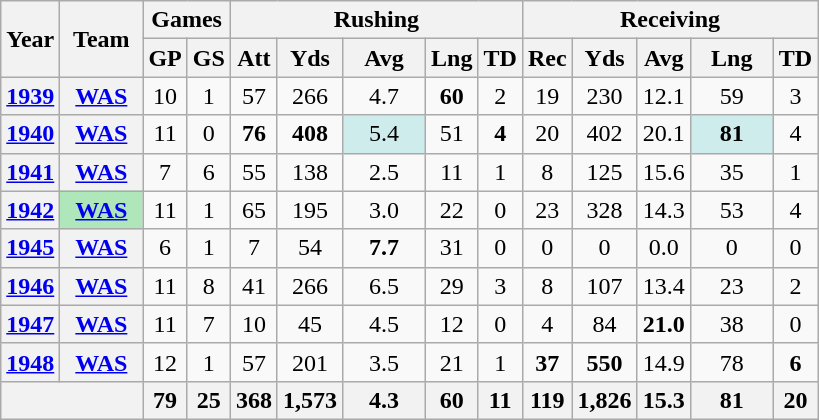<table class="wikitable" style="text-align:center;">
<tr>
<th rowspan="2">Year</th>
<th rowspan="2">Team</th>
<th colspan="2">Games</th>
<th colspan="5">Rushing</th>
<th colspan="5">Receiving</th>
</tr>
<tr>
<th>GP</th>
<th>GS</th>
<th>Att</th>
<th>Yds</th>
<th>Avg</th>
<th>Lng</th>
<th>TD</th>
<th>Rec</th>
<th>Yds</th>
<th>Avg</th>
<th>Lng</th>
<th>TD</th>
</tr>
<tr>
<th><a href='#'>1939</a></th>
<th><a href='#'>WAS</a></th>
<td>10</td>
<td>1</td>
<td>57</td>
<td>266</td>
<td>4.7</td>
<td><strong>60</strong></td>
<td>2</td>
<td>19</td>
<td>230</td>
<td>12.1</td>
<td>59</td>
<td>3</td>
</tr>
<tr>
<th><a href='#'>1940</a></th>
<th><a href='#'>WAS</a></th>
<td>11</td>
<td>0</td>
<td><strong>76</strong></td>
<td><strong>408</strong></td>
<td style="background:#cfecec; width:3em;">5.4</td>
<td>51</td>
<td><strong>4</strong></td>
<td>20</td>
<td>402</td>
<td>20.1</td>
<td style="background:#cfecec; width:3em;"><strong>81</strong></td>
<td>4</td>
</tr>
<tr>
<th><a href='#'>1941</a></th>
<th><a href='#'>WAS</a></th>
<td>7</td>
<td>6</td>
<td>55</td>
<td>138</td>
<td>2.5</td>
<td>11</td>
<td>1</td>
<td>8</td>
<td>125</td>
<td>15.6</td>
<td>35</td>
<td>1</td>
</tr>
<tr>
<th><a href='#'>1942</a></th>
<th style="background:#afe6ba; width:3em;"><a href='#'>WAS</a></th>
<td>11</td>
<td>1</td>
<td>65</td>
<td>195</td>
<td>3.0</td>
<td>22</td>
<td>0</td>
<td>23</td>
<td>328</td>
<td>14.3</td>
<td>53</td>
<td>4</td>
</tr>
<tr>
<th><a href='#'>1945</a></th>
<th><a href='#'>WAS</a></th>
<td>6</td>
<td>1</td>
<td>7</td>
<td>54</td>
<td><strong>7.7</strong></td>
<td>31</td>
<td>0</td>
<td>0</td>
<td>0</td>
<td>0.0</td>
<td>0</td>
<td>0</td>
</tr>
<tr>
<th><a href='#'>1946</a></th>
<th><a href='#'>WAS</a></th>
<td>11</td>
<td>8</td>
<td>41</td>
<td>266</td>
<td>6.5</td>
<td>29</td>
<td>3</td>
<td>8</td>
<td>107</td>
<td>13.4</td>
<td>23</td>
<td>2</td>
</tr>
<tr>
<th><a href='#'>1947</a></th>
<th><a href='#'>WAS</a></th>
<td>11</td>
<td>7</td>
<td>10</td>
<td>45</td>
<td>4.5</td>
<td>12</td>
<td>0</td>
<td>4</td>
<td>84</td>
<td><strong>21.0</strong></td>
<td>38</td>
<td>0</td>
</tr>
<tr>
<th><a href='#'>1948</a></th>
<th><a href='#'>WAS</a></th>
<td>12</td>
<td>1</td>
<td>57</td>
<td>201</td>
<td>3.5</td>
<td>21</td>
<td>1</td>
<td><strong>37</strong></td>
<td><strong>550</strong></td>
<td>14.9</td>
<td>78</td>
<td><strong>6</strong></td>
</tr>
<tr>
<th colspan="2"></th>
<th>79</th>
<th>25</th>
<th>368</th>
<th>1,573</th>
<th>4.3</th>
<th>60</th>
<th>11</th>
<th>119</th>
<th>1,826</th>
<th>15.3</th>
<th>81</th>
<th>20</th>
</tr>
</table>
